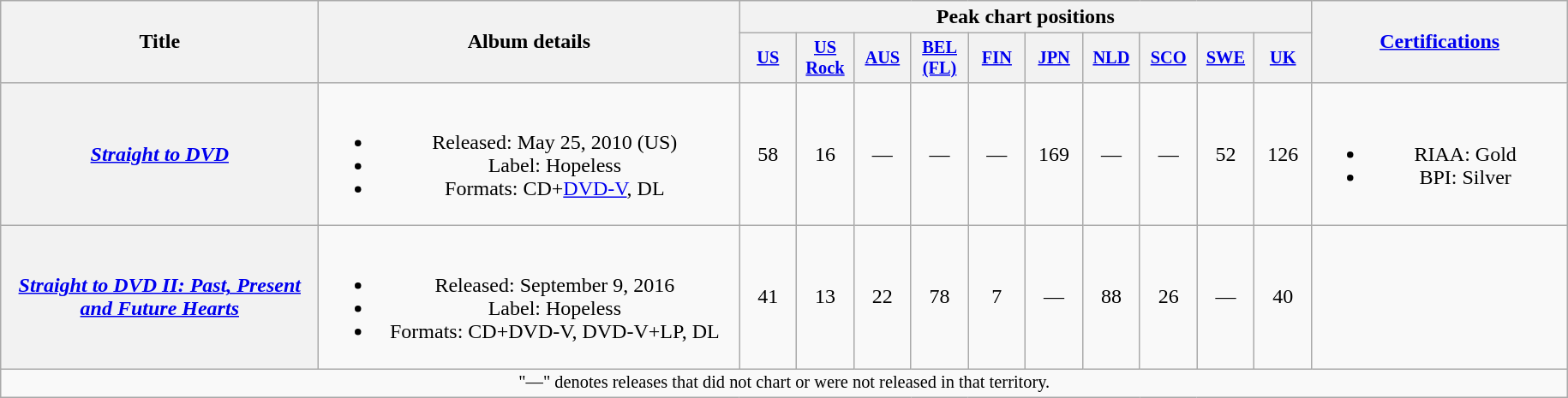<table class="wikitable plainrowheaders" style="text-align:center;">
<tr>
<th scope="col" rowspan="2" style="width:15em;">Title</th>
<th scope="col" rowspan="2" style="width:20em;">Album details</th>
<th scope="col" colspan="10">Peak chart positions</th>
<th scope="col" rowspan="2" style="width:12em;"><a href='#'>Certifications</a></th>
</tr>
<tr>
<th scope="col" style="width:2.8em;font-size:85%;"><a href='#'>US</a><br></th>
<th scope="col" style="width:2.8em;font-size:85%;"><a href='#'>US<br>Rock</a><br></th>
<th scope="col" style="width:2.8em;font-size:85%;"><a href='#'>AUS</a><br></th>
<th scope="col" style="width:2.8em;font-size:85%;"><a href='#'>BEL<br>(FL)</a><br></th>
<th scope="col" style="width:2.8em;font-size:85%;"><a href='#'>FIN</a><br></th>
<th scope="col" style="width:2.8em;font-size:85%;"><a href='#'>JPN</a><br></th>
<th scope="col" style="width:2.8em;font-size:85%;"><a href='#'>NLD</a><br></th>
<th scope="col" style="width:2.8em;font-size:85%;"><a href='#'>SCO</a><br></th>
<th scope="col" style="width:2.8em;font-size:85%;"><a href='#'>SWE</a><br></th>
<th scope="col" style="width:2.8em;font-size:85%;"><a href='#'>UK</a><br></th>
</tr>
<tr>
<th scope="row"><em><a href='#'>Straight to DVD</a></em></th>
<td><br><ul><li>Released: May 25, 2010 <span>(US)</span></li><li>Label: Hopeless</li><li>Formats: CD+<a href='#'>DVD-V</a>, DL</li></ul></td>
<td>58</td>
<td>16</td>
<td>—</td>
<td>—</td>
<td>—</td>
<td>169</td>
<td>—</td>
<td>—</td>
<td>52</td>
<td>126</td>
<td><br><ul><li>RIAA: Gold</li><li>BPI: Silver</li></ul></td>
</tr>
<tr>
<th scope="row"><em><a href='#'>Straight to DVD II: Past, Present and Future Hearts</a></em></th>
<td><br><ul><li>Released: September 9, 2016</li><li>Label: Hopeless</li><li>Formats: CD+DVD-V, DVD-V+LP, DL</li></ul></td>
<td>41</td>
<td>13</td>
<td>22</td>
<td>78</td>
<td>7</td>
<td>—</td>
<td>88</td>
<td>26</td>
<td>—</td>
<td>40</td>
<td></td>
</tr>
<tr>
<td colspan="15" style="font-size:85%">"—" denotes releases that did not chart or were not released in that territory.</td>
</tr>
</table>
